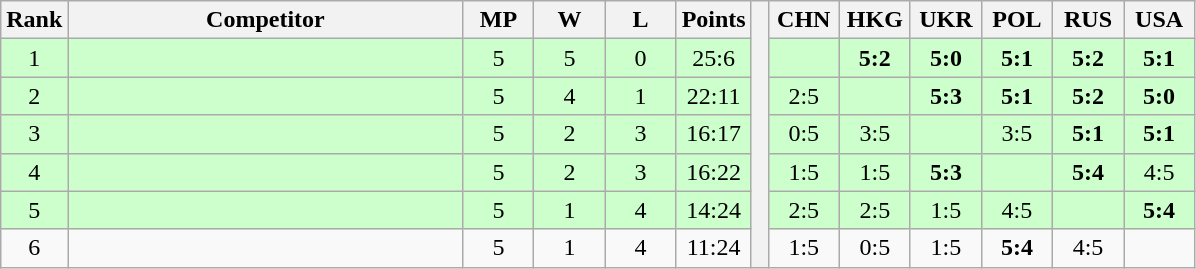<table class="wikitable" style="text-align:center">
<tr>
<th>Rank</th>
<th style="width:16em">Competitor</th>
<th style="width:2.5em">MP</th>
<th style="width:2.5em">W</th>
<th style="width:2.5em">L</th>
<th>Points</th>
<th rowspan="7"> </th>
<th style="width:2.5em">CHN</th>
<th style="width:2.5em">HKG</th>
<th style="width:2.5em">UKR</th>
<th style="width:2.5em">POL</th>
<th style="width:2.5em">RUS</th>
<th style="width:2.5em">USA</th>
</tr>
<tr style="background:#cfc;">
<td>1</td>
<td style="text-align:left"></td>
<td>5</td>
<td>5</td>
<td>0</td>
<td>25:6</td>
<td></td>
<td><strong>5:2</strong></td>
<td><strong>5:0</strong></td>
<td><strong>5:1</strong></td>
<td><strong>5:2</strong></td>
<td><strong>5:1</strong></td>
</tr>
<tr style="background:#cfc;">
<td>2</td>
<td style="text-align:left"></td>
<td>5</td>
<td>4</td>
<td>1</td>
<td>22:11</td>
<td>2:5</td>
<td></td>
<td><strong>5:3</strong></td>
<td><strong>5:1</strong></td>
<td><strong>5:2</strong></td>
<td><strong>5:0</strong></td>
</tr>
<tr style="background:#cfc;">
<td>3</td>
<td style="text-align:left"></td>
<td>5</td>
<td>2</td>
<td>3</td>
<td>16:17</td>
<td>0:5</td>
<td>3:5</td>
<td></td>
<td>3:5</td>
<td><strong>5:1</strong></td>
<td><strong>5:1</strong></td>
</tr>
<tr style="background:#cfc;">
<td>4</td>
<td style="text-align:left"></td>
<td>5</td>
<td>2</td>
<td>3</td>
<td>16:22</td>
<td>1:5</td>
<td>1:5</td>
<td><strong>5:3</strong></td>
<td></td>
<td><strong>5:4</strong></td>
<td>4:5</td>
</tr>
<tr style="background:#cfc;">
<td>5</td>
<td style="text-align:left"></td>
<td>5</td>
<td>1</td>
<td>4</td>
<td>14:24</td>
<td>2:5</td>
<td>2:5</td>
<td>1:5</td>
<td>4:5</td>
<td></td>
<td><strong>5:4</strong></td>
</tr>
<tr>
<td>6</td>
<td style="text-align:left"></td>
<td>5</td>
<td>1</td>
<td>4</td>
<td>11:24</td>
<td>1:5</td>
<td>0:5</td>
<td>1:5</td>
<td><strong>5:4</strong></td>
<td>4:5</td>
<td></td>
</tr>
</table>
